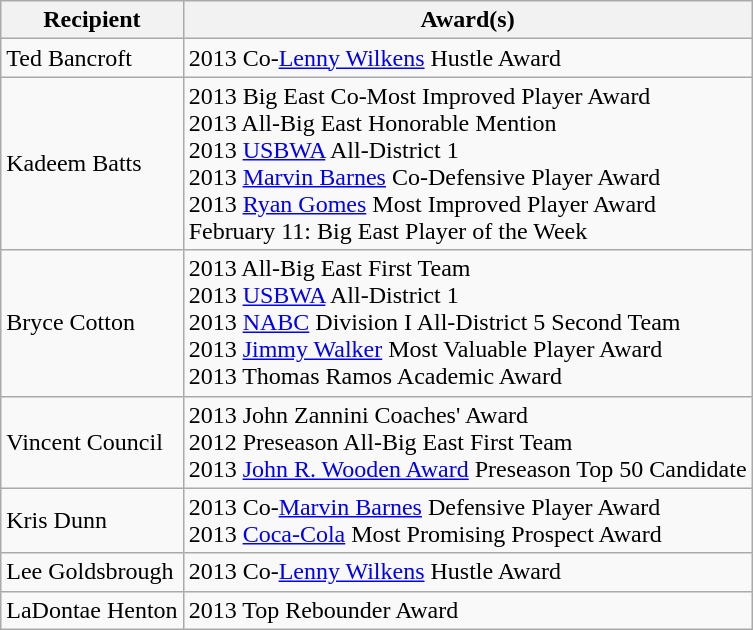<table class="wikitable">
<tr>
<th>Recipient</th>
<th>Award(s)</th>
</tr>
<tr>
<td>Ted Bancroft</td>
<td>2013 Co-<a href='#'>Lenny Wilkens</a> Hustle Award</td>
</tr>
<tr>
<td>Kadeem Batts</td>
<td>2013 Big East Co-Most Improved Player Award<br>2013 All-Big East Honorable Mention<br>2013 <a href='#'>USBWA</a> All-District 1<br>2013 <a href='#'>Marvin Barnes</a> Co-Defensive Player Award<br>2013 <a href='#'>Ryan Gomes</a> Most Improved Player Award<br>February 11: Big East Player of the Week</td>
</tr>
<tr>
<td>Bryce Cotton</td>
<td>2013 All-Big East First Team<br>2013 <a href='#'>USBWA</a> All-District 1<br>2013 <a href='#'>NABC</a> Division I All-District 5 Second Team<br>2013 <a href='#'>Jimmy Walker</a> Most Valuable Player Award<br>2013 Thomas Ramos Academic Award</td>
</tr>
<tr>
<td>Vincent Council</td>
<td>2013 John Zannini Coaches' Award<br>2012 Preseason All-Big East First Team<br>2013 <a href='#'>John R. Wooden Award</a> Preseason Top 50 Candidate</td>
</tr>
<tr>
<td>Kris Dunn</td>
<td>2013 Co-<a href='#'>Marvin Barnes</a> Defensive Player Award<br>2013 <a href='#'>Coca-Cola</a> Most Promising Prospect Award</td>
</tr>
<tr>
<td>Lee Goldsbrough</td>
<td>2013 Co-<a href='#'>Lenny Wilkens</a> Hustle Award</td>
</tr>
<tr>
<td>LaDontae Henton</td>
<td>2013 Top Rebounder Award</td>
</tr>
</table>
